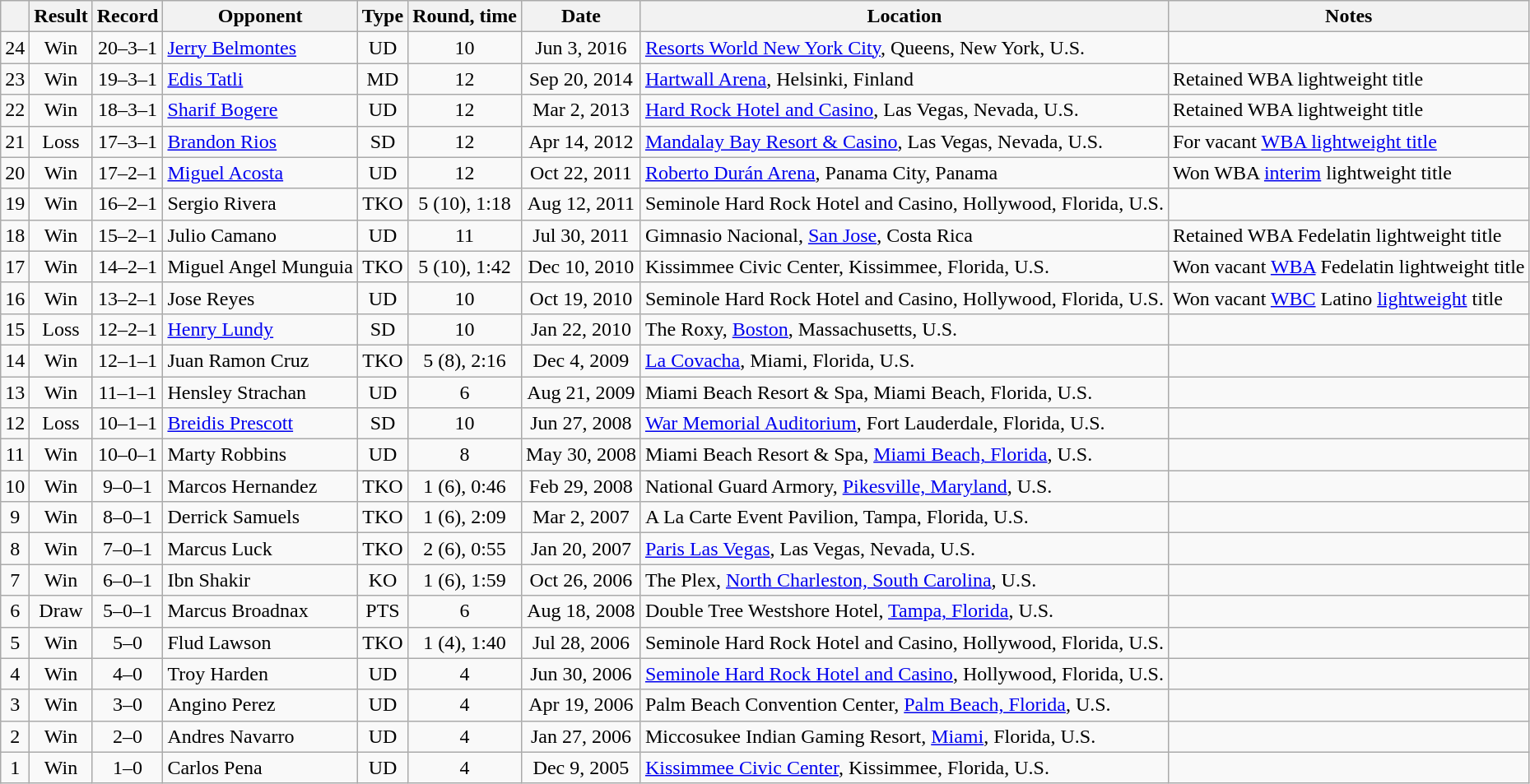<table class="wikitable" style="text-align:center">
<tr>
<th></th>
<th>Result</th>
<th>Record</th>
<th>Opponent</th>
<th>Type</th>
<th>Round, time</th>
<th>Date</th>
<th>Location</th>
<th>Notes</th>
</tr>
<tr align=center>
<td>24</td>
<td>Win</td>
<td>20–3–1</td>
<td align=left><a href='#'>Jerry Belmontes</a></td>
<td>UD</td>
<td>10</td>
<td>Jun 3, 2016</td>
<td align=left><a href='#'>Resorts World New York City</a>, Queens, New York, U.S.</td>
<td align=left></td>
</tr>
<tr align=center>
<td>23</td>
<td>Win</td>
<td>19–3–1</td>
<td align=left><a href='#'>Edis Tatli</a></td>
<td>MD</td>
<td>12</td>
<td>Sep 20, 2014</td>
<td align=left><a href='#'>Hartwall Arena</a>, Helsinki, Finland</td>
<td align=left>Retained WBA lightweight title</td>
</tr>
<tr align=center>
<td>22</td>
<td>Win</td>
<td>18–3–1</td>
<td align=left><a href='#'>Sharif Bogere</a></td>
<td>UD</td>
<td>12</td>
<td>Mar 2, 2013</td>
<td align=left><a href='#'>Hard Rock Hotel and Casino</a>, Las Vegas, Nevada, U.S.</td>
<td align=left>Retained WBA lightweight title</td>
</tr>
<tr align=center>
<td>21</td>
<td>Loss</td>
<td>17–3–1</td>
<td align=left><a href='#'>Brandon Rios</a></td>
<td>SD</td>
<td>12</td>
<td>Apr 14, 2012</td>
<td align=left><a href='#'>Mandalay Bay Resort & Casino</a>, Las Vegas, Nevada, U.S.</td>
<td align=left>For vacant <a href='#'>WBA lightweight title</a></td>
</tr>
<tr align=center>
<td>20</td>
<td>Win</td>
<td>17–2–1</td>
<td align=left><a href='#'>Miguel Acosta</a></td>
<td>UD</td>
<td>12</td>
<td>Oct 22, 2011</td>
<td align=left><a href='#'>Roberto Durán Arena</a>, Panama City, Panama</td>
<td align=left>Won WBA <a href='#'>interim</a> lightweight title</td>
</tr>
<tr align=center>
<td>19</td>
<td>Win</td>
<td>16–2–1</td>
<td align=left>Sergio Rivera</td>
<td>TKO</td>
<td>5 (10), 1:18</td>
<td>Aug 12, 2011</td>
<td align=left>Seminole Hard Rock Hotel and Casino, Hollywood, Florida, U.S.</td>
<td align=left></td>
</tr>
<tr align=center>
<td>18</td>
<td>Win</td>
<td>15–2–1</td>
<td align=left>Julio Camano</td>
<td>UD</td>
<td>11</td>
<td>Jul 30, 2011</td>
<td align=left>Gimnasio Nacional, <a href='#'>San Jose</a>, Costa Rica</td>
<td align=left>Retained WBA Fedelatin lightweight title</td>
</tr>
<tr align=center>
<td>17</td>
<td>Win</td>
<td>14–2–1</td>
<td align=left>Miguel Angel Munguia</td>
<td>TKO</td>
<td>5 (10), 1:42</td>
<td>Dec 10, 2010</td>
<td align=left>Kissimmee Civic Center, Kissimmee, Florida, U.S.</td>
<td align=left>Won vacant <a href='#'>WBA</a> Fedelatin lightweight title</td>
</tr>
<tr align=center>
<td>16</td>
<td>Win</td>
<td>13–2–1</td>
<td align=left>Jose Reyes</td>
<td>UD</td>
<td>10</td>
<td>Oct 19, 2010</td>
<td align=left>Seminole Hard Rock Hotel and Casino, Hollywood, Florida, U.S.</td>
<td align=left>Won vacant <a href='#'>WBC</a> Latino <a href='#'>lightweight</a> title</td>
</tr>
<tr align=center>
<td>15</td>
<td>Loss</td>
<td>12–2–1</td>
<td align=left><a href='#'>Henry Lundy</a></td>
<td>SD</td>
<td>10</td>
<td>Jan 22, 2010</td>
<td align=left>The Roxy, <a href='#'>Boston</a>, Massachusetts, U.S.</td>
<td align=left></td>
</tr>
<tr align=center>
<td>14</td>
<td>Win</td>
<td>12–1–1</td>
<td align=left>Juan Ramon Cruz</td>
<td>TKO</td>
<td>5 (8), 2:16</td>
<td>Dec 4, 2009</td>
<td align=left><a href='#'>La Covacha</a>, Miami, Florida, U.S.</td>
<td align=left></td>
</tr>
<tr align=center>
<td>13</td>
<td>Win</td>
<td>11–1–1</td>
<td align=left>Hensley Strachan</td>
<td>UD</td>
<td>6</td>
<td>Aug 21, 2009</td>
<td align=left>Miami Beach Resort & Spa, Miami Beach, Florida, U.S.</td>
<td align=left></td>
</tr>
<tr align=center>
<td>12</td>
<td>Loss</td>
<td>10–1–1</td>
<td align=left><a href='#'>Breidis Prescott</a></td>
<td>SD</td>
<td>10</td>
<td>Jun 27, 2008</td>
<td align=left><a href='#'>War Memorial Auditorium</a>, Fort Lauderdale, Florida, U.S.</td>
<td align=left></td>
</tr>
<tr align=center>
<td>11</td>
<td>Win</td>
<td>10–0–1</td>
<td align=left>Marty Robbins</td>
<td>UD</td>
<td>8</td>
<td>May 30, 2008</td>
<td align=left>Miami Beach Resort & Spa, <a href='#'>Miami Beach, Florida</a>, U.S.</td>
<td align=left></td>
</tr>
<tr align=center>
<td>10</td>
<td>Win</td>
<td>9–0–1</td>
<td align=left>Marcos Hernandez</td>
<td>TKO</td>
<td>1 (6), 0:46</td>
<td>Feb 29, 2008</td>
<td align=left>National Guard Armory, <a href='#'>Pikesville, Maryland</a>, U.S.</td>
<td align=left></td>
</tr>
<tr align=center>
<td>9</td>
<td>Win</td>
<td>8–0–1</td>
<td align=left>Derrick Samuels</td>
<td>TKO</td>
<td>1 (6), 2:09</td>
<td>Mar 2, 2007</td>
<td align=left>A La Carte Event Pavilion, Tampa, Florida, U.S.</td>
<td align=left></td>
</tr>
<tr align=center>
<td>8</td>
<td>Win</td>
<td>7–0–1</td>
<td align=left>Marcus Luck</td>
<td>TKO</td>
<td>2 (6), 0:55</td>
<td>Jan 20, 2007</td>
<td align=left><a href='#'>Paris Las Vegas</a>, Las Vegas, Nevada, U.S.</td>
<td align=left></td>
</tr>
<tr align=center>
<td>7</td>
<td>Win</td>
<td>6–0–1</td>
<td align=left>Ibn Shakir</td>
<td>KO</td>
<td>1 (6), 1:59</td>
<td>Oct 26, 2006</td>
<td align=left>The Plex, <a href='#'>North Charleston, South Carolina</a>, U.S.</td>
<td align=left></td>
</tr>
<tr align=center>
<td>6</td>
<td>Draw</td>
<td>5–0–1</td>
<td align=left>Marcus Broadnax</td>
<td>PTS</td>
<td>6</td>
<td>Aug 18, 2008</td>
<td align=left>Double Tree Westshore Hotel, <a href='#'>Tampa, Florida</a>, U.S.</td>
<td align=left></td>
</tr>
<tr align=center>
<td>5</td>
<td>Win</td>
<td>5–0</td>
<td align=left>Flud Lawson</td>
<td>TKO</td>
<td>1 (4), 1:40</td>
<td>Jul 28, 2006</td>
<td align=left>Seminole Hard Rock Hotel and Casino, Hollywood, Florida, U.S.</td>
<td align=left></td>
</tr>
<tr align=center>
<td>4</td>
<td>Win</td>
<td>4–0</td>
<td align=left>Troy Harden</td>
<td>UD</td>
<td>4</td>
<td>Jun 30, 2006</td>
<td align=left><a href='#'>Seminole Hard Rock Hotel and Casino</a>, Hollywood, Florida, U.S.</td>
<td align=left></td>
</tr>
<tr align=center>
<td>3</td>
<td>Win</td>
<td>3–0</td>
<td align=left>Angino Perez</td>
<td>UD</td>
<td>4</td>
<td>Apr 19, 2006</td>
<td align=left>Palm Beach Convention Center, <a href='#'>Palm Beach, Florida</a>, U.S.</td>
<td align=left></td>
</tr>
<tr align=center>
<td>2</td>
<td>Win</td>
<td>2–0</td>
<td align=left>Andres Navarro</td>
<td>UD</td>
<td>4</td>
<td>Jan 27, 2006</td>
<td align=left>Miccosukee Indian Gaming Resort, <a href='#'>Miami</a>, Florida, U.S.</td>
<td align=left></td>
</tr>
<tr align=center>
<td>1</td>
<td>Win</td>
<td>1–0</td>
<td align=left>Carlos Pena</td>
<td>UD</td>
<td>4</td>
<td>Dec 9, 2005</td>
<td align=left><a href='#'>Kissimmee Civic Center</a>, Kissimmee, Florida, U.S.</td>
<td align=left></td>
</tr>
</table>
